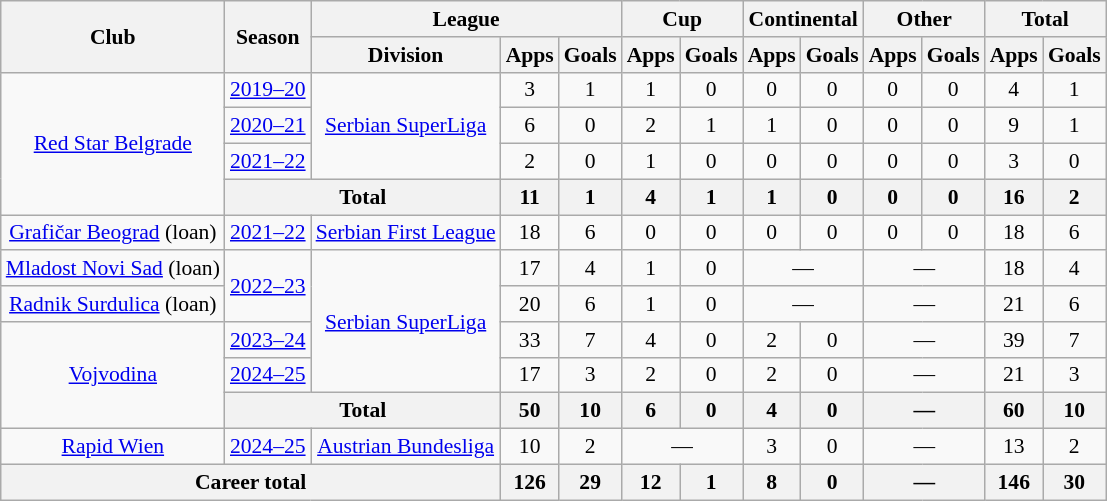<table class="wikitable" style="text-align: center;font-size:90%">
<tr>
<th rowspan="2">Club</th>
<th rowspan="2">Season</th>
<th colspan="3">League</th>
<th colspan="2">Cup</th>
<th colspan="2">Continental</th>
<th colspan="2">Other</th>
<th colspan="2">Total</th>
</tr>
<tr>
<th>Division</th>
<th>Apps</th>
<th>Goals</th>
<th>Apps</th>
<th>Goals</th>
<th>Apps</th>
<th>Goals</th>
<th>Apps</th>
<th>Goals</th>
<th>Apps</th>
<th>Goals</th>
</tr>
<tr>
<td rowspan="4"><a href='#'>Red Star Belgrade</a></td>
<td><a href='#'>2019–20</a></td>
<td rowspan="3"><a href='#'>Serbian SuperLiga</a></td>
<td>3</td>
<td>1</td>
<td>1</td>
<td>0</td>
<td>0</td>
<td>0</td>
<td>0</td>
<td>0</td>
<td>4</td>
<td>1</td>
</tr>
<tr>
<td><a href='#'>2020–21</a></td>
<td>6</td>
<td>0</td>
<td>2</td>
<td>1</td>
<td>1</td>
<td>0</td>
<td>0</td>
<td>0</td>
<td>9</td>
<td>1</td>
</tr>
<tr>
<td><a href='#'>2021–22</a></td>
<td>2</td>
<td>0</td>
<td>1</td>
<td>0</td>
<td>0</td>
<td>0</td>
<td>0</td>
<td>0</td>
<td>3</td>
<td>0</td>
</tr>
<tr>
<th colspan="2"><strong>Total</strong></th>
<th>11</th>
<th>1</th>
<th>4</th>
<th>1</th>
<th>1</th>
<th>0</th>
<th>0</th>
<th>0</th>
<th>16</th>
<th>2</th>
</tr>
<tr>
<td><a href='#'>Grafičar Beograd</a> (loan)</td>
<td><a href='#'>2021–22</a></td>
<td><a href='#'>Serbian First League</a></td>
<td>18</td>
<td>6</td>
<td>0</td>
<td>0</td>
<td>0</td>
<td>0</td>
<td>0</td>
<td>0</td>
<td>18</td>
<td>6</td>
</tr>
<tr>
<td><a href='#'>Mladost Novi Sad</a> (loan)</td>
<td rowspan="2"><a href='#'>2022–23</a></td>
<td rowspan="4"><a href='#'>Serbian SuperLiga</a></td>
<td>17</td>
<td>4</td>
<td>1</td>
<td>0</td>
<td colspan="2">—</td>
<td colspan="2">—</td>
<td>18</td>
<td>4</td>
</tr>
<tr>
<td><a href='#'>Radnik Surdulica</a> (loan)</td>
<td>20</td>
<td>6</td>
<td>1</td>
<td>0</td>
<td colspan="2">—</td>
<td colspan="2">—</td>
<td>21</td>
<td>6</td>
</tr>
<tr>
<td rowspan="3"><a href='#'>Vojvodina</a></td>
<td><a href='#'>2023–24</a></td>
<td>33</td>
<td>7</td>
<td>4</td>
<td>0</td>
<td>2</td>
<td>0</td>
<td colspan="2">—</td>
<td>39</td>
<td>7</td>
</tr>
<tr>
<td><a href='#'>2024–25</a></td>
<td>17</td>
<td>3</td>
<td>2</td>
<td>0</td>
<td>2</td>
<td>0</td>
<td colspan="2">—</td>
<td>21</td>
<td>3</td>
</tr>
<tr>
<th colspan="2">Total</th>
<th>50</th>
<th>10</th>
<th>6</th>
<th>0</th>
<th>4</th>
<th>0</th>
<th colspan="2">—</th>
<th>60</th>
<th>10</th>
</tr>
<tr>
<td><a href='#'>Rapid Wien</a></td>
<td><a href='#'>2024–25</a></td>
<td><a href='#'>Austrian Bundesliga</a></td>
<td>10</td>
<td>2</td>
<td colspan="2">—</td>
<td>3</td>
<td>0</td>
<td colspan="2">—</td>
<td>13</td>
<td>2</td>
</tr>
<tr>
<th colspan="3">Career total</th>
<th>126</th>
<th>29</th>
<th>12</th>
<th>1</th>
<th>8</th>
<th>0</th>
<th colspan="2">—</th>
<th>146</th>
<th>30</th>
</tr>
</table>
